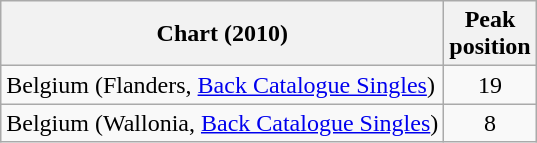<table class="wikitable">
<tr>
<th>Chart (2010)</th>
<th>Peak<br>position</th>
</tr>
<tr>
<td>Belgium (Flanders, <a href='#'>Back Catalogue Singles</a>)</td>
<td align="center">19</td>
</tr>
<tr>
<td>Belgium (Wallonia, <a href='#'>Back Catalogue Singles</a>)</td>
<td align="center">8</td>
</tr>
</table>
